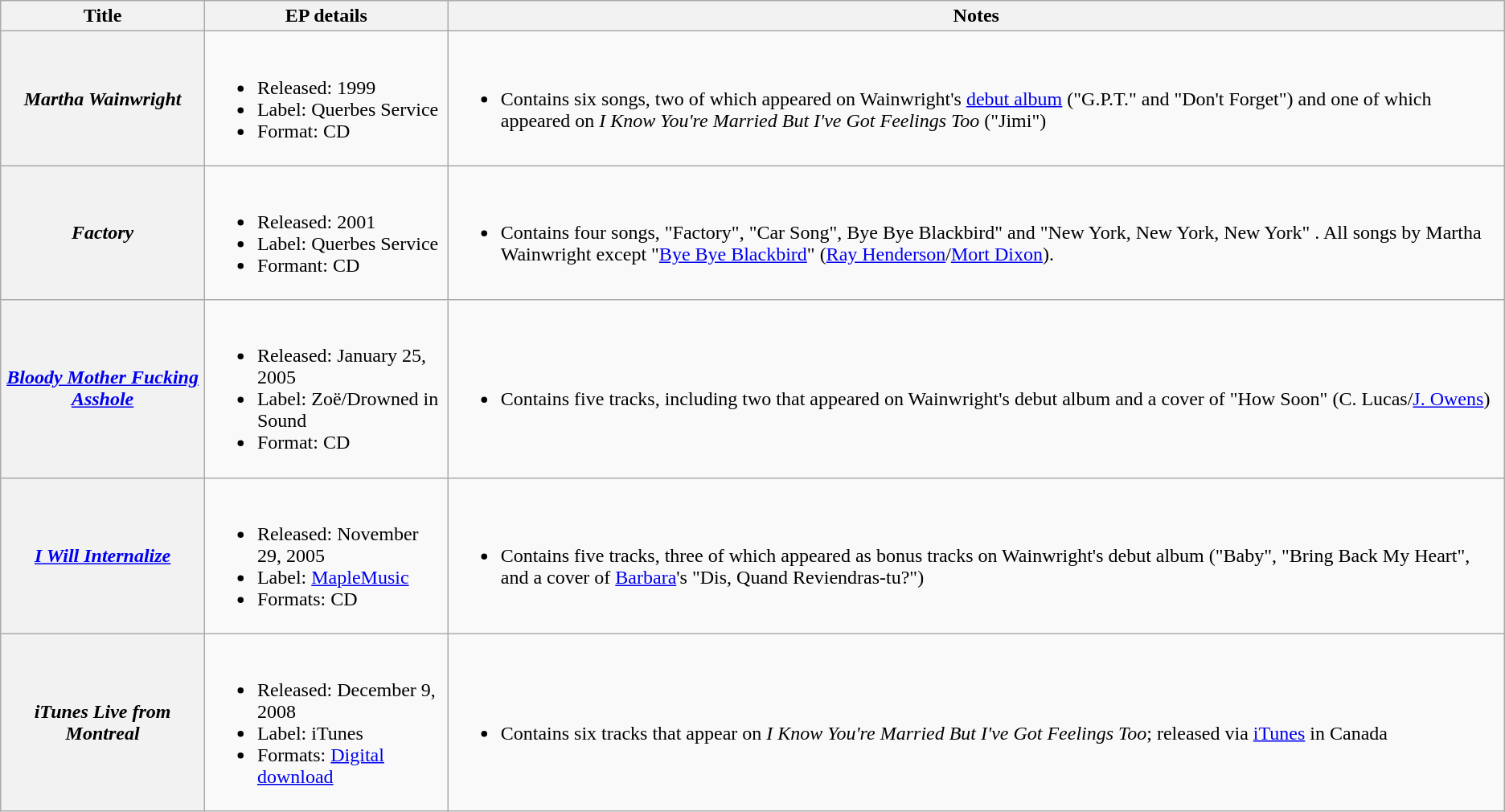<table class="wikitable plainrowheaders">
<tr>
<th scope="col">Title</th>
<th scope="col">EP details</th>
<th scope="col">Notes</th>
</tr>
<tr>
<th scope="row"><em>Martha Wainwright</em></th>
<td><br><ul><li>Released: 1999</li><li>Label: Querbes Service</li><li>Format: CD</li></ul></td>
<td><br><ul><li>Contains six songs, two of which appeared on Wainwright's <a href='#'>debut album</a> ("G.P.T." and "Don't Forget") and one of which appeared on <em>I Know You're Married But I've Got Feelings Too</em> ("Jimi")</li></ul></td>
</tr>
<tr>
<th scope="row"><em>Factory</em></th>
<td><br><ul><li>Released: 2001</li><li>Label: Querbes Service</li><li>Formant: CD</li></ul></td>
<td><br><ul><li>Contains four songs, "Factory", "Car Song", Bye Bye Blackbird" and "New York, New York, New York" . All songs by Martha Wainwright except "<a href='#'>Bye Bye Blackbird</a>" (<a href='#'>Ray Henderson</a>/<a href='#'>Mort Dixon</a>).</li></ul></td>
</tr>
<tr>
<th scope="row"><em><a href='#'>Bloody Mother Fucking Asshole</a></em></th>
<td><br><ul><li>Released: January 25, 2005</li><li>Label: Zoë/Drowned in Sound</li><li>Format: CD</li></ul></td>
<td><br><ul><li>Contains five tracks, including two that appeared on Wainwright's debut album and a cover of "How Soon" (C. Lucas/<a href='#'>J. Owens</a>)</li></ul></td>
</tr>
<tr>
<th scope="row"><em><a href='#'>I Will Internalize</a></em></th>
<td><br><ul><li>Released: November 29, 2005</li><li>Label: <a href='#'>MapleMusic</a></li><li>Formats: CD</li></ul></td>
<td><br><ul><li>Contains five tracks, three of which appeared as bonus tracks on Wainwright's debut album ("Baby", "Bring Back My Heart", and a cover of <a href='#'>Barbara</a>'s "Dis, Quand Reviendras-tu?")</li></ul></td>
</tr>
<tr>
<th scope="row"><em>iTunes Live from Montreal</em></th>
<td><br><ul><li>Released: December 9, 2008</li><li>Label: iTunes</li><li>Formats: <a href='#'>Digital download</a></li></ul></td>
<td><br><ul><li>Contains six tracks that appear on <em>I Know You're Married But I've Got Feelings Too</em>; released via <a href='#'>iTunes</a> in Canada</li></ul></td>
</tr>
</table>
